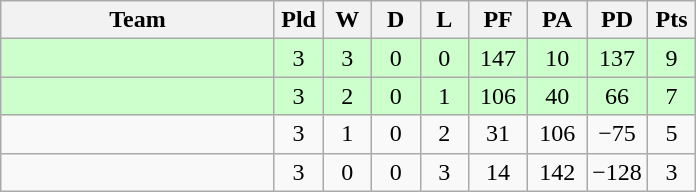<table class="wikitable" style="text-align:center;">
<tr>
<th width=175>Team</th>
<th width=25 abbr="Played">Pld</th>
<th width=25 abbr="Won">W</th>
<th width=25 abbr="Drawn">D</th>
<th width=25 abbr="Lost">L</th>
<th width=32 abbr="Points for">PF</th>
<th width=32 abbr="Points against">PA</th>
<th width=32 abbr="Points difference">PD</th>
<th width=25 abbr="Points">Pts</th>
</tr>
<tr bgcolor="#ccffcc">
<td align=left></td>
<td>3</td>
<td>3</td>
<td>0</td>
<td>0</td>
<td>147</td>
<td>10</td>
<td>137</td>
<td>9</td>
</tr>
<tr bgcolor="#ccffcc">
<td align=left></td>
<td>3</td>
<td>2</td>
<td>0</td>
<td>1</td>
<td>106</td>
<td>40</td>
<td>66</td>
<td>7</td>
</tr>
<tr>
<td align=left></td>
<td>3</td>
<td>1</td>
<td>0</td>
<td>2</td>
<td>31</td>
<td>106</td>
<td>−75</td>
<td>5</td>
</tr>
<tr>
<td align=left></td>
<td>3</td>
<td>0</td>
<td>0</td>
<td>3</td>
<td>14</td>
<td>142</td>
<td>−128</td>
<td>3</td>
</tr>
</table>
